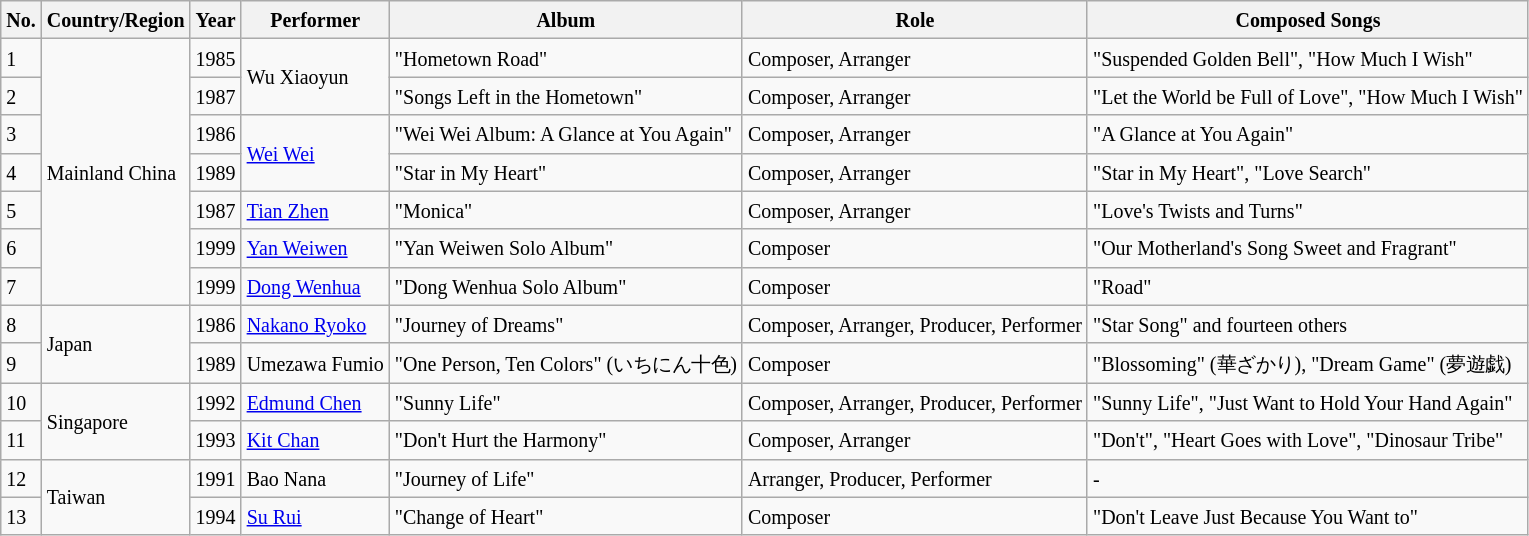<table class="wikitable sortable">
<tr>
<th><small>No.</small></th>
<th><small>Country/Region</small></th>
<th><small>Year</small></th>
<th><small>Performer</small></th>
<th><small>Album</small></th>
<th><small>Role</small></th>
<th><small>Composed Songs</small></th>
</tr>
<tr>
<td><small>1</small></td>
<td rowspan="7"><small>Mainland China</small></td>
<td><small>1985</small></td>
<td rowspan="2"><small>Wu Xiaoyun</small></td>
<td><small>"Hometown Road"</small></td>
<td><small>Composer, Arranger</small></td>
<td><small>"Suspended Golden Bell", "How Much I Wish"</small></td>
</tr>
<tr>
<td><small>2</small></td>
<td><small>1987</small></td>
<td><small>"Songs Left in the Hometown"</small></td>
<td><small>Composer, Arranger</small></td>
<td><small>"Let the World be Full of Love", "How Much I Wish"</small></td>
</tr>
<tr>
<td><small>3</small></td>
<td><small>1986</small></td>
<td rowspan="2"><small><a href='#'>Wei Wei</a></small></td>
<td><small>"Wei Wei Album: A Glance at You Again"</small></td>
<td><small>Composer, Arranger</small></td>
<td><small>"A Glance at You Again"</small></td>
</tr>
<tr>
<td><small>4</small></td>
<td><small>1989</small></td>
<td><small>"Star in My Heart"</small></td>
<td><small>Composer, Arranger</small></td>
<td><small>"Star in My Heart", "Love Search"</small></td>
</tr>
<tr>
<td><small>5</small></td>
<td><small>1987</small></td>
<td><small><a href='#'>Tian Zhen</a></small></td>
<td><small>"Monica"</small></td>
<td><small>Composer, Arranger</small></td>
<td><small>"Love's Twists and Turns"</small></td>
</tr>
<tr>
<td><small>6</small></td>
<td><small>1999</small></td>
<td><small><a href='#'>Yan Weiwen</a></small></td>
<td><small>"Yan Weiwen Solo Album"</small></td>
<td><small>Composer</small></td>
<td><small>"Our Motherland's Song Sweet and Fragrant"</small></td>
</tr>
<tr>
<td><small>7</small></td>
<td><small>1999</small></td>
<td><small><a href='#'>Dong Wenhua</a></small></td>
<td><small>"Dong Wenhua Solo Album"</small></td>
<td><small>Composer</small></td>
<td><small>"Road"</small></td>
</tr>
<tr>
<td><small>8</small></td>
<td rowspan="2"><small>Japan</small></td>
<td><small>1986</small></td>
<td><small><a href='#'>Nakano Ryoko</a></small></td>
<td><small>"Journey of Dreams"</small></td>
<td><small>Composer, Arranger, Producer, Performer</small></td>
<td><small>"Star Song" and fourteen others</small></td>
</tr>
<tr>
<td><small>9</small></td>
<td><small>1989</small></td>
<td><small>Umezawa Fumio</small></td>
<td><small>"One Person, Ten Colors" (いちにん十色)</small></td>
<td><small>Composer</small></td>
<td><small>"Blossoming" (華ざかり), "Dream Game" (夢遊戯)</small></td>
</tr>
<tr>
<td><small>10</small></td>
<td rowspan="2"><small>Singapore</small></td>
<td><small>1992</small></td>
<td><small><a href='#'>Edmund Chen</a></small></td>
<td><small>"Sunny Life"</small></td>
<td><small>Composer, Arranger, Producer, Performer</small></td>
<td><small>"Sunny Life", "Just Want to Hold Your Hand Again"</small></td>
</tr>
<tr>
<td><small>11</small></td>
<td><small>1993</small></td>
<td><small><a href='#'>Kit Chan</a></small></td>
<td><small>"Don't Hurt the Harmony"</small></td>
<td><small>Composer, Arranger</small></td>
<td><small>"Don't", "Heart Goes with Love", "Dinosaur Tribe"</small></td>
</tr>
<tr>
<td><small>12</small></td>
<td rowspan="2"><small>Taiwan</small></td>
<td><small>1991</small></td>
<td><small>Bao Nana</small></td>
<td><small>"Journey of Life"</small></td>
<td><small>Arranger, Producer, Performer</small></td>
<td><small>-</small></td>
</tr>
<tr>
<td><small>13</small></td>
<td><small>1994</small></td>
<td><small><a href='#'>Su Rui</a></small></td>
<td><small>"Change of Heart"</small></td>
<td><small>Composer</small></td>
<td><small>"Don't Leave Just Because You Want to"</small></td>
</tr>
</table>
